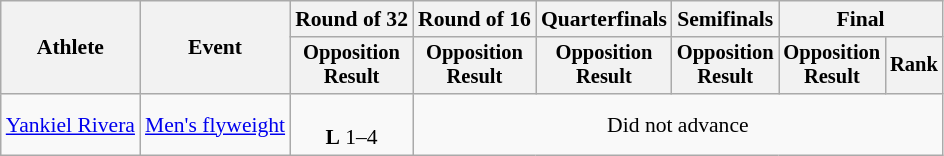<table class="wikitable" style="font-size:90%">
<tr>
<th rowspan="2">Athlete</th>
<th rowspan="2">Event</th>
<th>Round of 32</th>
<th>Round of 16</th>
<th>Quarterfinals</th>
<th>Semifinals</th>
<th colspan=2>Final</th>
</tr>
<tr style="font-size:95%">
<th>Opposition<br>Result</th>
<th>Opposition<br>Result</th>
<th>Opposition<br>Result</th>
<th>Opposition<br>Result</th>
<th>Opposition<br>Result</th>
<th>Rank</th>
</tr>
<tr align=center>
<td align=left><a href='#'>Yankiel Rivera</a></td>
<td align=left><a href='#'>Men's flyweight</a></td>
<td><br><strong>L</strong> 1–4</td>
<td colspan=5>Did not advance</td>
</tr>
</table>
